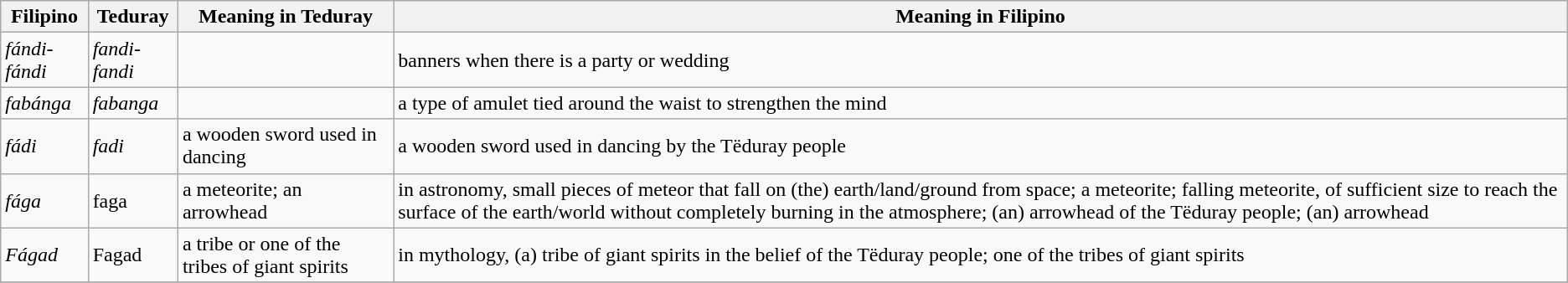<table class="wikitable sortable">
<tr>
<th>Filipino</th>
<th>Teduray</th>
<th>Meaning in Teduray</th>
<th>Meaning in Filipino</th>
</tr>
<tr>
<td><em>fándi-fándi</em> </td>
<td><em>fandi-fandi</em></td>
<td></td>
<td>banners when there is a party or wedding</td>
</tr>
<tr>
<td><em>fabánga</em> </td>
<td><em>fabanga</em></td>
<td></td>
<td>a type of amulet tied around the waist to strengthen the mind</td>
</tr>
<tr>
<td><em> fádi</em> </td>
<td><em>fadi</em></td>
<td>a wooden sword used in dancing</td>
<td>a wooden sword used in dancing by the Tëduray people</td>
</tr>
<tr>
<td><em>fága</em> </td>
<td>faga</td>
<td>a meteorite; an arrowhead</td>
<td>in astronomy, small pieces of meteor that fall on (the) earth/land/ground from space; a meteorite; falling meteorite, of sufficient size to reach the surface of the earth/world without completely burning in the atmosphere; (an) arrowhead of the Tëduray people; (an) arrowhead</td>
</tr>
<tr>
<td><em>Fágad</em> </td>
<td>Fagad</td>
<td>a tribe or one of the tribes of giant spirits</td>
<td>in mythology, (a) tribe of giant spirits in the belief of the Tëduray people; one of the tribes of giant spirits</td>
</tr>
<tr>
</tr>
</table>
